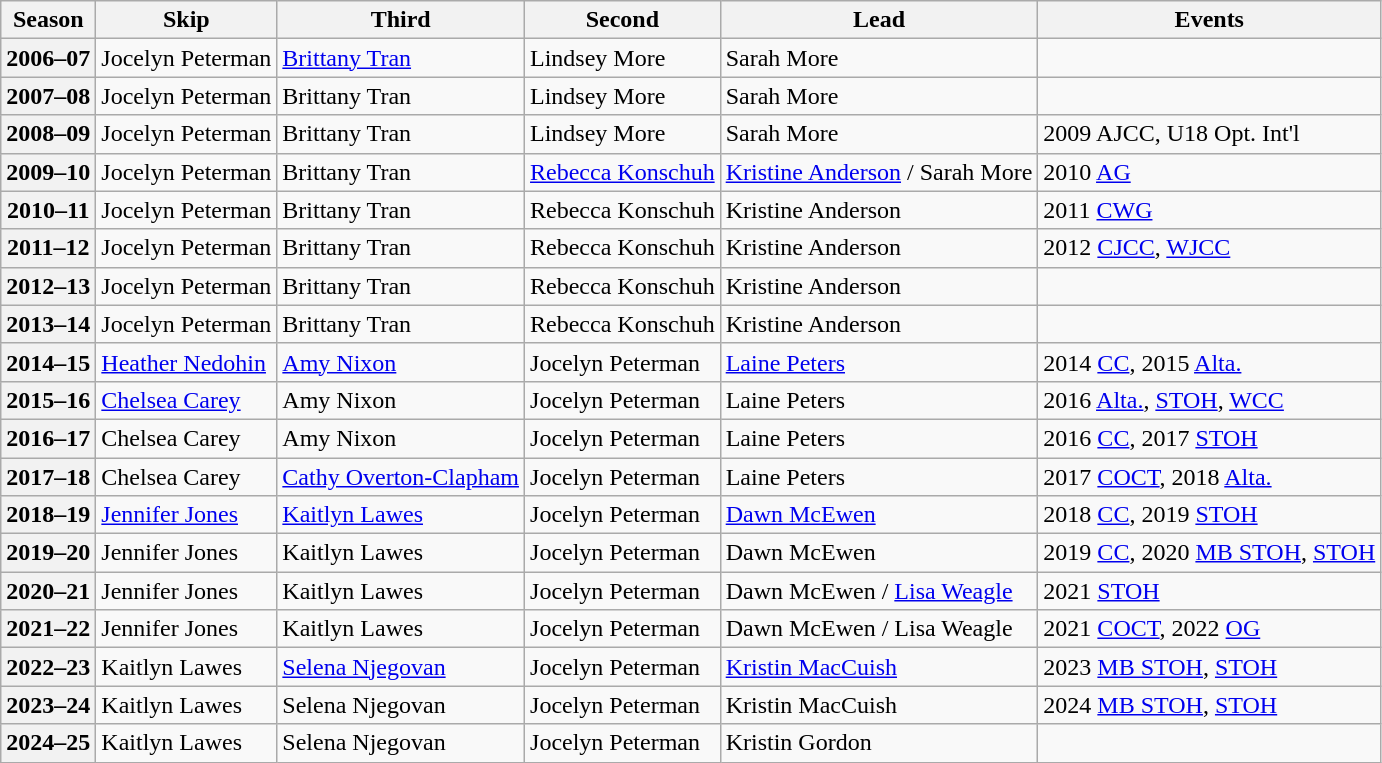<table class="wikitable">
<tr>
<th scope="col">Season </th>
<th scope="col">Skip</th>
<th scope="col">Third</th>
<th scope="col">Second</th>
<th scope="col">Lead</th>
<th scope="col">Events</th>
</tr>
<tr>
<th scope="row">2006–07</th>
<td>Jocelyn Peterman</td>
<td><a href='#'>Brittany Tran</a></td>
<td>Lindsey More</td>
<td>Sarah More</td>
<td></td>
</tr>
<tr>
<th scope="row">2007–08</th>
<td>Jocelyn Peterman</td>
<td>Brittany Tran</td>
<td>Lindsey More</td>
<td>Sarah More</td>
<td></td>
</tr>
<tr>
<th scope="row">2008–09</th>
<td>Jocelyn Peterman</td>
<td>Brittany Tran</td>
<td>Lindsey More</td>
<td>Sarah More</td>
<td>2009 AJCC, U18 Opt. Int'l</td>
</tr>
<tr>
<th scope="row">2009–10</th>
<td>Jocelyn Peterman</td>
<td>Brittany Tran</td>
<td><a href='#'>Rebecca Konschuh</a></td>
<td><a href='#'>Kristine Anderson</a> / Sarah More</td>
<td>2010 <a href='#'>AG</a></td>
</tr>
<tr>
<th scope="row">2010–11</th>
<td>Jocelyn Peterman</td>
<td>Brittany Tran</td>
<td>Rebecca Konschuh</td>
<td>Kristine Anderson</td>
<td>2011 <a href='#'>CWG</a></td>
</tr>
<tr>
<th scope="row">2011–12</th>
<td>Jocelyn Peterman</td>
<td>Brittany Tran</td>
<td>Rebecca Konschuh</td>
<td>Kristine Anderson</td>
<td>2012 <a href='#'>CJCC</a>, <a href='#'>WJCC</a></td>
</tr>
<tr>
<th scope="row">2012–13</th>
<td>Jocelyn Peterman</td>
<td>Brittany Tran</td>
<td>Rebecca Konschuh</td>
<td>Kristine Anderson</td>
<td></td>
</tr>
<tr>
<th scope="row">2013–14</th>
<td>Jocelyn Peterman</td>
<td>Brittany Tran</td>
<td>Rebecca Konschuh</td>
<td>Kristine Anderson</td>
<td></td>
</tr>
<tr>
<th scope="row">2014–15</th>
<td><a href='#'>Heather Nedohin</a></td>
<td><a href='#'>Amy Nixon</a></td>
<td>Jocelyn Peterman</td>
<td><a href='#'>Laine Peters</a></td>
<td>2014 <a href='#'>CC</a>, 2015 <a href='#'>Alta.</a></td>
</tr>
<tr>
<th scope="row">2015–16</th>
<td><a href='#'>Chelsea Carey</a></td>
<td>Amy Nixon</td>
<td>Jocelyn Peterman</td>
<td>Laine Peters</td>
<td>2016 <a href='#'>Alta.</a>, <a href='#'>STOH</a>, <a href='#'>WCC</a></td>
</tr>
<tr>
<th scope="row">2016–17</th>
<td>Chelsea Carey</td>
<td>Amy Nixon</td>
<td>Jocelyn Peterman</td>
<td>Laine Peters</td>
<td>2016 <a href='#'>CC</a>, 2017 <a href='#'>STOH</a></td>
</tr>
<tr>
<th scope="row">2017–18</th>
<td>Chelsea Carey</td>
<td><a href='#'>Cathy Overton-Clapham</a></td>
<td>Jocelyn Peterman</td>
<td>Laine Peters</td>
<td>2017 <a href='#'>COCT</a>, 2018 <a href='#'>Alta.</a></td>
</tr>
<tr>
<th scope="row">2018–19</th>
<td><a href='#'>Jennifer Jones</a></td>
<td><a href='#'>Kaitlyn Lawes</a></td>
<td>Jocelyn Peterman</td>
<td><a href='#'>Dawn McEwen</a></td>
<td>2018 <a href='#'>CC</a>, 2019 <a href='#'>STOH</a></td>
</tr>
<tr>
<th scope="row">2019–20</th>
<td>Jennifer Jones</td>
<td>Kaitlyn Lawes</td>
<td>Jocelyn Peterman</td>
<td>Dawn McEwen</td>
<td>2019 <a href='#'>CC</a>, 2020 <a href='#'>MB STOH</a>, <a href='#'>STOH</a></td>
</tr>
<tr>
<th scope="row">2020–21</th>
<td>Jennifer Jones</td>
<td>Kaitlyn Lawes</td>
<td>Jocelyn Peterman</td>
<td>Dawn McEwen / <a href='#'>Lisa Weagle</a></td>
<td>2021 <a href='#'>STOH</a></td>
</tr>
<tr>
<th scope="row">2021–22</th>
<td>Jennifer Jones</td>
<td>Kaitlyn Lawes</td>
<td>Jocelyn Peterman</td>
<td>Dawn McEwen / Lisa Weagle</td>
<td>2021 <a href='#'>COCT</a>, 2022 <a href='#'>OG</a></td>
</tr>
<tr>
<th scope="row">2022–23</th>
<td>Kaitlyn Lawes</td>
<td><a href='#'>Selena Njegovan</a></td>
<td>Jocelyn Peterman</td>
<td><a href='#'>Kristin MacCuish</a></td>
<td>2023 <a href='#'>MB STOH</a>, <a href='#'>STOH</a></td>
</tr>
<tr>
<th scope="row">2023–24</th>
<td>Kaitlyn Lawes</td>
<td>Selena Njegovan</td>
<td>Jocelyn Peterman</td>
<td>Kristin MacCuish</td>
<td>2024 <a href='#'>MB STOH</a>, <a href='#'>STOH</a></td>
</tr>
<tr>
<th scope="row">2024–25</th>
<td>Kaitlyn Lawes</td>
<td>Selena Njegovan</td>
<td>Jocelyn Peterman</td>
<td>Kristin Gordon</td>
<td></td>
</tr>
</table>
